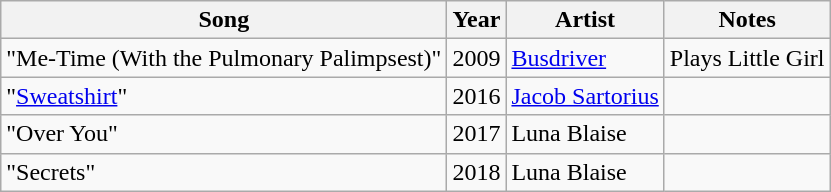<table class="wikitable sortable">
<tr>
<th>Song</th>
<th>Year</th>
<th>Artist</th>
<th class="unsortable">Notes</th>
</tr>
<tr>
<td>"Me-Time (With the Pulmonary Palimpsest)"</td>
<td>2009</td>
<td><a href='#'>Busdriver</a></td>
<td>Plays Little Girl</td>
</tr>
<tr>
<td>"<a href='#'>Sweatshirt</a>"</td>
<td>2016</td>
<td><a href='#'>Jacob Sartorius</a></td>
<td></td>
</tr>
<tr>
<td>"Over You"</td>
<td>2017</td>
<td>Luna Blaise</td>
<td></td>
</tr>
<tr>
<td>"Secrets"</td>
<td>2018</td>
<td>Luna Blaise</td>
<td></td>
</tr>
</table>
